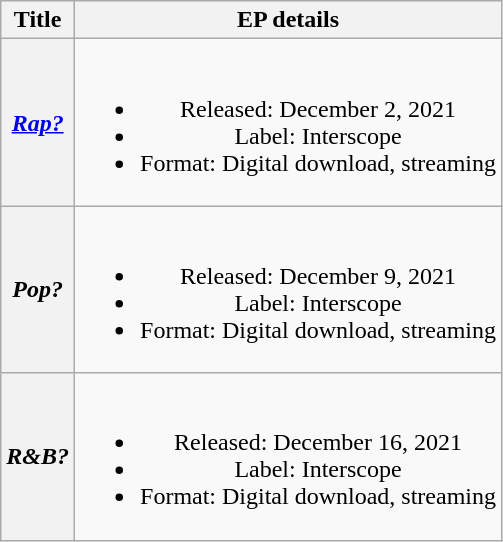<table class="wikitable plainrowheaders" style="text-align:center;">
<tr>
<th scope="col">Title</th>
<th scope="col">EP details</th>
</tr>
<tr>
<th scope="row"><em><a href='#'>Rap?</a></em></th>
<td><br><ul><li>Released: December 2, 2021</li><li>Label: Interscope</li><li>Format: Digital download, streaming</li></ul></td>
</tr>
<tr>
<th scope="row"><em>Pop?</em></th>
<td><br><ul><li>Released: December 9, 2021</li><li>Label: Interscope</li><li>Format: Digital download, streaming</li></ul></td>
</tr>
<tr>
<th scope="row"><em>R&B?</em></th>
<td><br><ul><li>Released: December 16, 2021</li><li>Label: Interscope</li><li>Format: Digital download, streaming</li></ul></td>
</tr>
</table>
